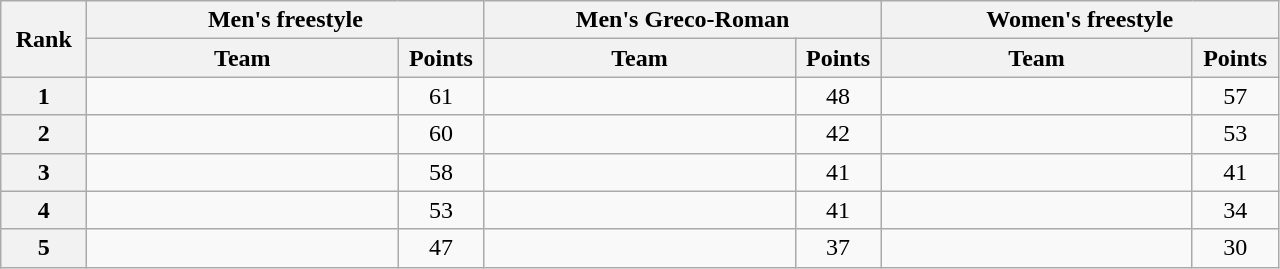<table class="wikitable" style="text-align:center;">
<tr>
<th rowspan="2" width="50">Rank</th>
<th colspan="2">Men's freestyle</th>
<th colspan="2">Men's Greco-Roman</th>
<th colspan="2">Women's freestyle</th>
</tr>
<tr>
<th width="200">Team</th>
<th width="50">Points</th>
<th width="200">Team</th>
<th width="50">Points</th>
<th width="200">Team</th>
<th width="50">Points</th>
</tr>
<tr>
<th>1</th>
<td align="left"></td>
<td>61</td>
<td align="left"></td>
<td>48</td>
<td align="left"></td>
<td>57</td>
</tr>
<tr>
<th>2</th>
<td align="left"></td>
<td>60</td>
<td align="left"></td>
<td>42</td>
<td align="left"></td>
<td>53</td>
</tr>
<tr>
<th>3</th>
<td align="left"></td>
<td>58</td>
<td align="left"></td>
<td>41</td>
<td align="left"></td>
<td>41</td>
</tr>
<tr>
<th>4</th>
<td align="left"></td>
<td>53</td>
<td align="left"></td>
<td>41</td>
<td align="left"></td>
<td>34</td>
</tr>
<tr>
<th>5</th>
<td align="left"></td>
<td>47</td>
<td align="left"></td>
<td>37</td>
<td align="left"></td>
<td>30</td>
</tr>
</table>
